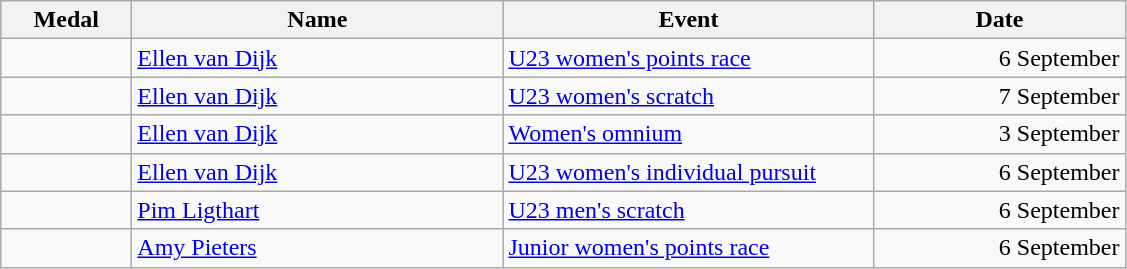<table class="wikitable sortable">
<tr>
<th style="width:5em">Medal</th>
<th style="width:15em">Name</th>
<th style="width:15em">Event</th>
<th style="width:10em">Date</th>
</tr>
<tr>
<td></td>
<td><a href='#'>Ellen van Dijk</a></td>
<td><a href='#'>U23 women's points race</a></td>
<td align=right>6 September</td>
</tr>
<tr>
<td></td>
<td><a href='#'>Ellen van Dijk</a></td>
<td><a href='#'>U23 women's scratch</a></td>
<td align=right>7 September</td>
</tr>
<tr>
<td></td>
<td><a href='#'>Ellen van Dijk</a></td>
<td><a href='#'>Women's omnium</a></td>
<td align=right>3 September</td>
</tr>
<tr>
<td></td>
<td><a href='#'>Ellen van Dijk</a></td>
<td><a href='#'>U23 women's individual pursuit</a></td>
<td align=right>6 September</td>
</tr>
<tr>
<td></td>
<td><a href='#'>Pim Ligthart</a></td>
<td><a href='#'>U23 men's scratch</a></td>
<td align=right>6 September</td>
</tr>
<tr>
<td></td>
<td><a href='#'>Amy Pieters</a></td>
<td><a href='#'>Junior women's points race</a></td>
<td align=right>6 September</td>
</tr>
</table>
